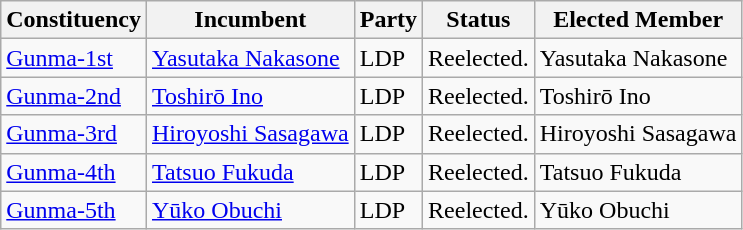<table class="wikitable">
<tr>
<th>Constituency</th>
<th>Incumbent</th>
<th>Party</th>
<th>Status</th>
<th>Elected Member</th>
</tr>
<tr>
<td><a href='#'>Gunma-1st</a></td>
<td><a href='#'>Yasutaka Nakasone</a></td>
<td>LDP</td>
<td>Reelected.</td>
<td>Yasutaka Nakasone</td>
</tr>
<tr>
<td><a href='#'>Gunma-2nd</a></td>
<td><a href='#'>Toshirō Ino</a></td>
<td>LDP</td>
<td>Reelected.</td>
<td>Toshirō Ino</td>
</tr>
<tr>
<td><a href='#'>Gunma-3rd</a></td>
<td><a href='#'>Hiroyoshi Sasagawa</a></td>
<td>LDP</td>
<td>Reelected.</td>
<td>Hiroyoshi Sasagawa</td>
</tr>
<tr>
<td><a href='#'>Gunma-4th</a></td>
<td><a href='#'>Tatsuo Fukuda</a></td>
<td>LDP</td>
<td>Reelected.</td>
<td>Tatsuo Fukuda</td>
</tr>
<tr>
<td><a href='#'>Gunma-5th</a></td>
<td><a href='#'>Yūko Obuchi</a></td>
<td>LDP</td>
<td>Reelected.</td>
<td>Yūko Obuchi</td>
</tr>
</table>
